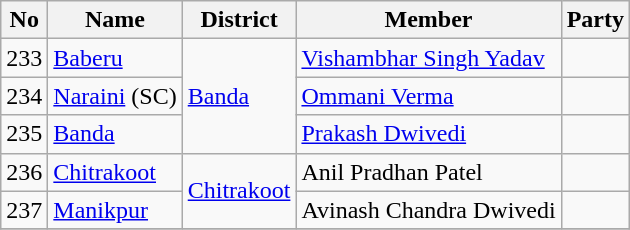<table class="wikitable sortable">
<tr>
<th>No</th>
<th>Name</th>
<th>District</th>
<th>Member</th>
<th colspan="2">Party</th>
</tr>
<tr>
<td>233</td>
<td><a href='#'>Baberu</a></td>
<td rowspan="3"><a href='#'>Banda</a></td>
<td><a href='#'>Vishambhar Singh Yadav</a></td>
<td></td>
</tr>
<tr>
<td>234</td>
<td><a href='#'>Naraini</a> (SC)</td>
<td><a href='#'>Ommani Verma</a></td>
<td></td>
</tr>
<tr>
<td>235</td>
<td><a href='#'>Banda</a></td>
<td><a href='#'>Prakash Dwivedi</a></td>
<td></td>
</tr>
<tr>
<td>236</td>
<td><a href='#'>Chitrakoot</a></td>
<td rowspan="2"><a href='#'>Chitrakoot</a></td>
<td>Anil Pradhan Patel</td>
<td></td>
</tr>
<tr>
<td>237</td>
<td><a href='#'>Manikpur</a></td>
<td>Avinash Chandra Dwivedi</td>
<td></td>
</tr>
<tr>
</tr>
</table>
